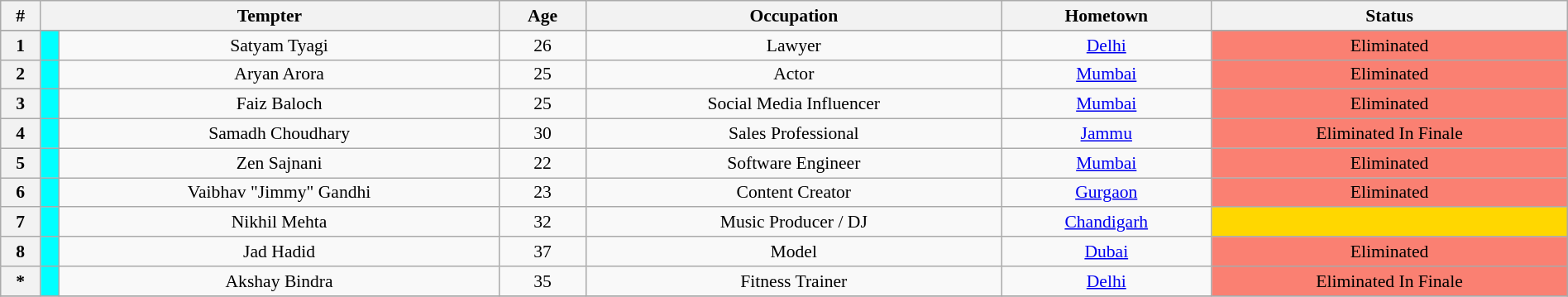<table class="wikitable plainrowheaders" style="text-align:center; font-size: 90%; width:100%;">
<tr>
<th scope="col">#</th>
<th colspan="2">Tempter</th>
<th scope="col">Age</th>
<th scope="col">Occupation</th>
<th scope="col">Hometown</th>
<th scope="col">Status</th>
</tr>
<tr>
</tr>
<tr>
<th scope="rowgroup" rowspan="1">1</th>
<td bgcolor="cyan"></td>
<td>Satyam Tyagi</td>
<td>26</td>
<td>Lawyer</td>
<td><a href='#'>Delhi</a></td>
<td style="background:salmon;">Eliminated <br><em></em></td>
</tr>
<tr>
<th scope="rowgroup" rowspan="1">2</th>
<td bgcolor="cyan"></td>
<td>Aryan Arora</td>
<td>25</td>
<td>Actor</td>
<td><a href='#'>Mumbai</a></td>
<td style="background:salmon;">Eliminated <br><em></em></td>
</tr>
<tr>
<th scope="rowgroup" rowspan="1">3</th>
<td bgcolor="cyan"></td>
<td>Faiz Baloch</td>
<td>25</td>
<td>Social Media Influencer</td>
<td><a href='#'>Mumbai</a></td>
<td style="background:salmon;">Eliminated <br><em></em></td>
</tr>
<tr>
<th scope="rowgroup" rowspan="1">4</th>
<td bgcolor="cyan"></td>
<td>Samadh Choudhary</td>
<td>30</td>
<td>Sales Professional</td>
<td><a href='#'>Jammu</a></td>
<td style="background:salmon;">Eliminated In Finale <br><em></em></td>
</tr>
<tr>
<th scope="rowgroup" rowspan="1">5</th>
<td bgcolor="cyan"></td>
<td>Zen Sajnani</td>
<td>22</td>
<td>Software Engineer</td>
<td><a href='#'>Mumbai</a></td>
<td style="background:salmon;">Eliminated <br><em></em></td>
</tr>
<tr>
<th scope="rowgroup" rowspan="1">6</th>
<td bgcolor="cyan"></td>
<td>Vaibhav "Jimmy" Gandhi</td>
<td>23</td>
<td>Content Creator</td>
<td><a href='#'>Gurgaon</a></td>
<td style="background:salmon;">Eliminated <br><em></em></td>
</tr>
<tr>
<th scope="rowgroup" rowspan="1">7</th>
<td bgcolor="cyan"></td>
<td>Nikhil Mehta</td>
<td>32</td>
<td>Music Producer / DJ</td>
<td><a href='#'>Chandigarh</a></td>
<td style="background:gold;"></td>
</tr>
<tr>
<th scope="rowgroup" rowspan="1">8</th>
<td bgcolor="cyan"></td>
<td>Jad Hadid</td>
<td>37</td>
<td>Model</td>
<td><a href='#'>Dubai</a></td>
<td style="background:salmon;">Eliminated <br><em></em></td>
</tr>
<tr>
<th scope="rowgroup" rowspan="1">*</th>
<td Bgcolor=cyan></td>
<td>Akshay Bindra</td>
<td>35</td>
<td>Fitness Trainer</td>
<td><a href='#'>Delhi</a></td>
<td style="background:salmon;">Eliminated In Finale <br><em></em></td>
</tr>
<tr>
</tr>
</table>
